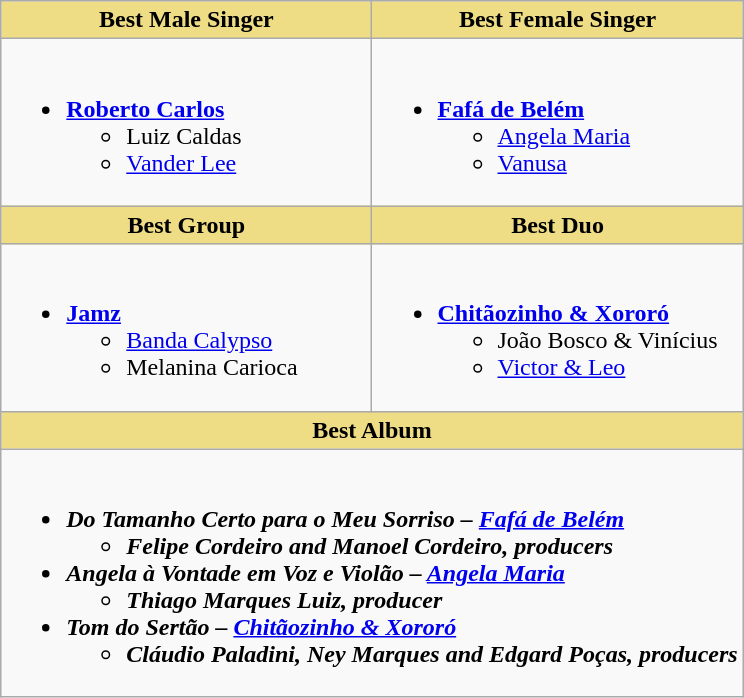<table class="wikitable" style="width=">
<tr>
<th style="background:#EEDD85; width:50%">Best Male Singer</th>
<th style="background:#EEDD85; width:50%">Best Female Singer</th>
</tr>
<tr>
<td style="vertical-align:top"><br><ul><li><strong><a href='#'>Roberto Carlos</a></strong><ul><li>Luiz Caldas</li><li><a href='#'>Vander Lee</a></li></ul></li></ul></td>
<td style="vertical-align:top"><br><ul><li><strong><a href='#'>Fafá de Belém</a></strong><ul><li><a href='#'>Angela Maria</a></li><li><a href='#'>Vanusa</a></li></ul></li></ul></td>
</tr>
<tr>
<th style="background:#EEDD85; width:50%">Best Group</th>
<th style="background:#EEDD85; width:50%">Best Duo</th>
</tr>
<tr>
<td style="vertical-align:top"><br><ul><li><strong><a href='#'>Jamz</a></strong><ul><li><a href='#'>Banda Calypso</a></li><li>Melanina Carioca</li></ul></li></ul></td>
<td style="vertical-align:top"><br><ul><li><strong><a href='#'>Chitãozinho & Xororó</a></strong><ul><li>João Bosco & Vinícius</li><li><a href='#'>Victor & Leo</a></li></ul></li></ul></td>
</tr>
<tr>
<th colspan="2" scope="col" style="background:#EEDD85; width:50%">Best Album</th>
</tr>
<tr>
<td colspan="2" style="vertical-align:top"><br><ul><li><strong><em>Do Tamanho Certo para o Meu Sorriso<em> – <a href='#'>Fafá de Belém</a><strong><ul><li></strong>Felipe Cordeiro and Manoel Cordeiro, producers<strong></li></ul></li><li></em>Angela à Vontade em Voz e Violão<em> – <a href='#'>Angela Maria</a><ul><li>Thiago Marques Luiz, producer</li></ul></li><li></em>Tom do Sertão<em> – <a href='#'>Chitãozinho & Xororó</a><ul><li>Cláudio Paladini, Ney Marques and Edgard Poças, producers</li></ul></li></ul></td>
</tr>
</table>
